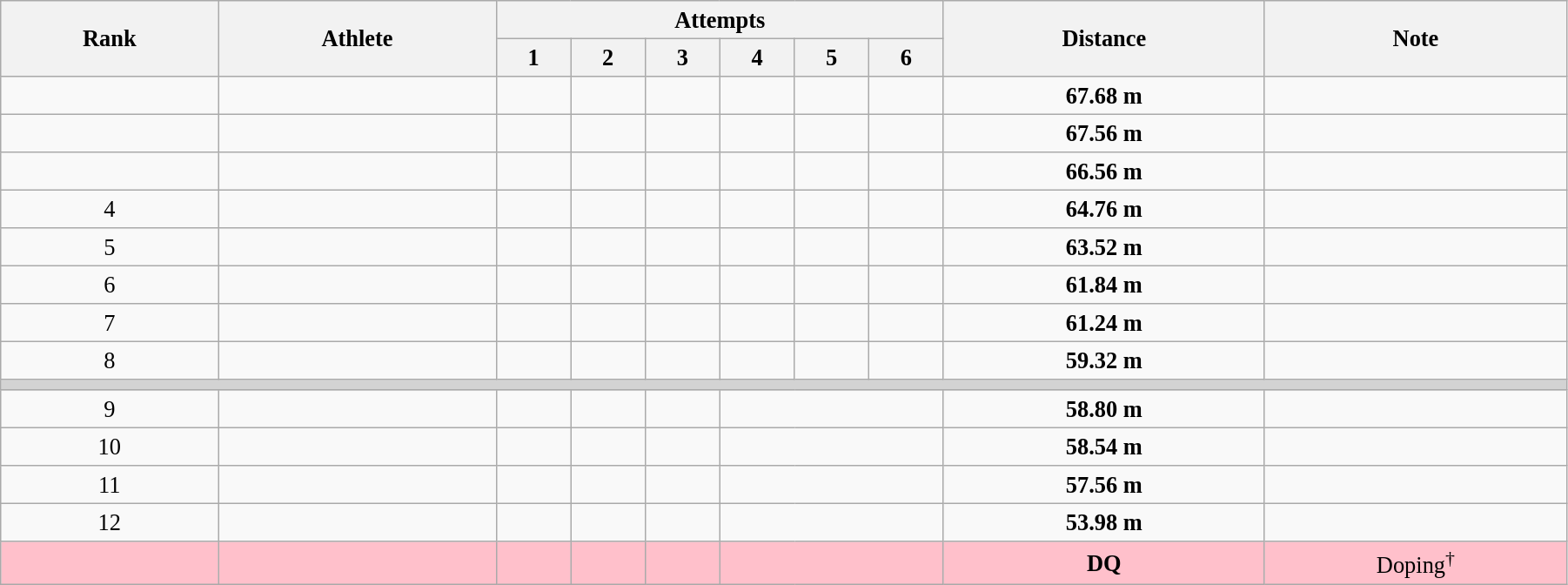<table class="wikitable" style=" text-align:center; font-size:110%;" width="95%">
<tr>
<th rowspan="2">Rank</th>
<th rowspan="2">Athlete</th>
<th colspan="6">Attempts</th>
<th rowspan="2">Distance</th>
<th rowspan="2">Note</th>
</tr>
<tr>
<th>1</th>
<th>2</th>
<th>3</th>
<th>4</th>
<th>5</th>
<th>6</th>
</tr>
<tr>
<td></td>
<td align=left></td>
<td></td>
<td></td>
<td></td>
<td></td>
<td></td>
<td></td>
<td><strong>67.68 m</strong></td>
<td></td>
</tr>
<tr>
<td></td>
<td align=left></td>
<td></td>
<td></td>
<td></td>
<td></td>
<td></td>
<td></td>
<td><strong>67.56 m</strong></td>
<td></td>
</tr>
<tr>
<td></td>
<td align=left></td>
<td></td>
<td></td>
<td></td>
<td></td>
<td></td>
<td></td>
<td><strong>66.56 m</strong></td>
<td></td>
</tr>
<tr>
<td>4</td>
<td align=left></td>
<td></td>
<td></td>
<td></td>
<td></td>
<td></td>
<td></td>
<td><strong>64.76 m</strong></td>
<td></td>
</tr>
<tr>
<td>5</td>
<td align=left></td>
<td></td>
<td></td>
<td></td>
<td></td>
<td></td>
<td></td>
<td><strong>63.52 m</strong></td>
<td></td>
</tr>
<tr>
<td>6</td>
<td align=left></td>
<td></td>
<td></td>
<td></td>
<td></td>
<td></td>
<td></td>
<td><strong>61.84 m</strong></td>
<td></td>
</tr>
<tr>
<td>7</td>
<td align=left></td>
<td></td>
<td></td>
<td></td>
<td></td>
<td></td>
<td></td>
<td><strong>61.24 m</strong></td>
<td></td>
</tr>
<tr>
<td>8</td>
<td align=left></td>
<td></td>
<td></td>
<td></td>
<td></td>
<td></td>
<td></td>
<td><strong>59.32 m</strong></td>
<td></td>
</tr>
<tr>
<td colspan=10 bgcolor=lightgray></td>
</tr>
<tr>
<td>9</td>
<td align=left></td>
<td></td>
<td></td>
<td></td>
<td colspan=3></td>
<td><strong>58.80 m</strong></td>
<td></td>
</tr>
<tr>
<td>10</td>
<td align=left></td>
<td></td>
<td></td>
<td></td>
<td colspan=3></td>
<td><strong>58.54 m</strong></td>
<td></td>
</tr>
<tr>
<td>11</td>
<td align=left></td>
<td></td>
<td></td>
<td></td>
<td colspan=3></td>
<td><strong>57.56 m</strong></td>
<td></td>
</tr>
<tr>
<td>12</td>
<td align=left></td>
<td></td>
<td></td>
<td></td>
<td colspan=3></td>
<td><strong>53.98 m</strong></td>
<td></td>
</tr>
<tr style="background:pink">
<td></td>
<td align=left></td>
<td></td>
<td></td>
<td></td>
<td colspan=3></td>
<td><strong>DQ</strong></td>
<td>Doping<sup>†</sup></td>
</tr>
</table>
